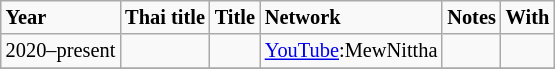<table class="wikitable" style="font-size: 85%;">
<tr>
<td><strong>Year</strong></td>
<td><strong>Thai title</strong></td>
<td><strong>Title</strong></td>
<td><strong>Network</strong></td>
<td><strong>Notes</strong></td>
<td><strong>With</strong></td>
</tr>
<tr>
<td rowspan="1">2020–present</td>
<td><em> </em></td>
<td><em> </em></td>
<td><a href='#'>YouTube</a>:MewNittha</td>
<td></td>
<td></td>
</tr>
<tr>
</tr>
</table>
